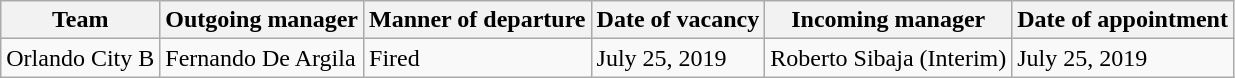<table class="wikitable sortable">
<tr>
<th>Team</th>
<th>Outgoing manager</th>
<th>Manner of departure</th>
<th>Date of vacancy</th>
<th>Incoming manager</th>
<th>Date of appointment</th>
</tr>
<tr>
<td>Orlando City B</td>
<td> Fernando De Argila</td>
<td>Fired</td>
<td>July 25, 2019</td>
<td> Roberto Sibaja (Interim)</td>
<td>July 25, 2019</td>
</tr>
</table>
